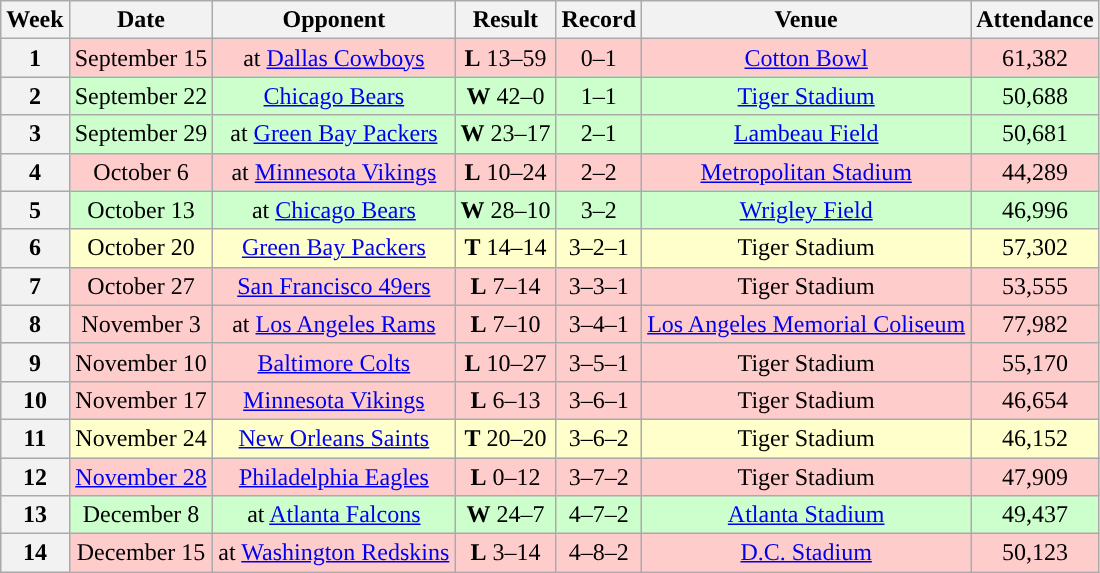<table class="wikitable" style="text-align:center">
<tr>
<th>Week</th>
<th>Date</th>
<th>Opponent</th>
<th>Result</th>
<th>Record</th>
<th>Venue</th>
<th>Attendance</th>
</tr>
<tr style="background:#fcc">
<th>1</th>
<td>September 15</td>
<td>at <a href='#'>Dallas Cowboys</a></td>
<td><strong>L</strong> 13–59</td>
<td>0–1</td>
<td><a href='#'>Cotton Bowl</a></td>
<td>61,382</td>
</tr>
<tr style="background:#cfc">
<th>2</th>
<td>September 22</td>
<td><a href='#'>Chicago Bears</a></td>
<td><strong>W</strong> 42–0</td>
<td>1–1</td>
<td><a href='#'>Tiger Stadium</a></td>
<td>50,688</td>
</tr>
<tr style="background:#cfc">
<th>3</th>
<td>September 29</td>
<td>at <a href='#'>Green Bay Packers</a></td>
<td><strong>W</strong> 23–17</td>
<td>2–1</td>
<td><a href='#'>Lambeau Field</a></td>
<td>50,681</td>
</tr>
<tr style="background:#fcc">
<th>4</th>
<td>October 6</td>
<td>at <a href='#'>Minnesota Vikings</a></td>
<td><strong>L</strong> 10–24</td>
<td>2–2</td>
<td><a href='#'>Metropolitan Stadium</a></td>
<td>44,289</td>
</tr>
<tr style="background:#cfc">
<th>5</th>
<td>October 13</td>
<td>at <a href='#'>Chicago Bears</a></td>
<td><strong>W</strong> 28–10</td>
<td>3–2</td>
<td><a href='#'>Wrigley Field</a></td>
<td>46,996</td>
</tr>
<tr style="background:#ffc">
<th>6</th>
<td>October 20</td>
<td><a href='#'>Green Bay Packers</a></td>
<td><strong>T</strong> 14–14</td>
<td>3–2–1</td>
<td>Tiger Stadium</td>
<td>57,302</td>
</tr>
<tr style="background:#fcc">
<th>7</th>
<td>October 27</td>
<td><a href='#'>San Francisco 49ers</a></td>
<td><strong>L</strong> 7–14</td>
<td>3–3–1</td>
<td>Tiger Stadium</td>
<td>53,555</td>
</tr>
<tr style="background:#fcc">
<th>8</th>
<td>November 3</td>
<td>at <a href='#'>Los Angeles Rams</a></td>
<td><strong>L</strong> 7–10</td>
<td>3–4–1</td>
<td><a href='#'>Los Angeles Memorial Coliseum</a></td>
<td>77,982</td>
</tr>
<tr style="background:#fcc">
<th>9</th>
<td>November 10</td>
<td><a href='#'>Baltimore Colts</a></td>
<td><strong>L</strong> 10–27</td>
<td>3–5–1</td>
<td>Tiger Stadium</td>
<td>55,170</td>
</tr>
<tr style="background:#fcc">
<th>10</th>
<td>November 17</td>
<td><a href='#'>Minnesota Vikings</a></td>
<td><strong>L</strong> 6–13</td>
<td>3–6–1</td>
<td>Tiger Stadium</td>
<td>46,654</td>
</tr>
<tr style="background:#ffc">
<th>11</th>
<td>November 24</td>
<td><a href='#'>New Orleans Saints</a></td>
<td><strong>T</strong> 20–20</td>
<td>3–6–2</td>
<td>Tiger Stadium</td>
<td>46,152</td>
</tr>
<tr style="background:#fcc">
<th>12</th>
<td><a href='#'>November 28</a></td>
<td><a href='#'>Philadelphia Eagles</a></td>
<td><strong>L</strong> 0–12</td>
<td>3–7–2</td>
<td>Tiger Stadium</td>
<td>47,909</td>
</tr>
<tr style="background:#cfc">
<th>13</th>
<td>December 8</td>
<td>at <a href='#'>Atlanta Falcons</a></td>
<td><strong>W</strong> 24–7</td>
<td>4–7–2</td>
<td><a href='#'>Atlanta Stadium</a></td>
<td>49,437</td>
</tr>
<tr style="background:#fcc">
<th>14</th>
<td>December 15</td>
<td>at <a href='#'>Washington Redskins</a></td>
<td><strong>L</strong> 3–14</td>
<td>4–8–2</td>
<td><a href='#'>D.C. Stadium</a></td>
<td>50,123</td>
</tr>
</table>
